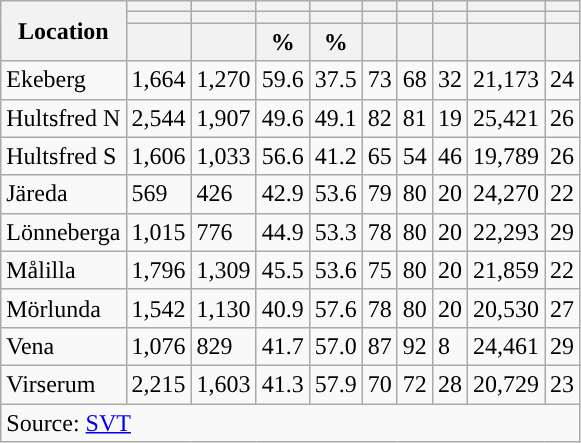<table role="presentation" class="wikitable sortable mw-collapsible">
<tr>
<th rowspan="3">Location</th>
<th></th>
<th></th>
<th></th>
<th></th>
<th></th>
<th></th>
<th></th>
<th></th>
<th></th>
</tr>
<tr>
<th></th>
<th></th>
<th style="background:"></th>
<th style="background:"></th>
<th></th>
<th></th>
<th></th>
<th></th>
<th></th>
</tr>
<tr>
<th data-sort-type="number"></th>
<th data-sort-type="number"></th>
<th data-sort-type="number">%</th>
<th data-sort-type="number">%</th>
<th data-sort-type="number"></th>
<th data-sort-type="number"></th>
<th data-sort-type="number"></th>
<th data-sort-type="number"></th>
<th data-sort-type="number"></th>
</tr>
<tr>
<td align="left">Ekeberg</td>
<td>1,664</td>
<td>1,270</td>
<td>59.6</td>
<td>37.5</td>
<td>73</td>
<td>68</td>
<td>32</td>
<td>21,173</td>
<td>24</td>
</tr>
<tr>
<td align="left">Hultsfred N</td>
<td>2,544</td>
<td>1,907</td>
<td>49.6</td>
<td>49.1</td>
<td>82</td>
<td>81</td>
<td>19</td>
<td>25,421</td>
<td>26</td>
</tr>
<tr>
<td align="left">Hultsfred S</td>
<td>1,606</td>
<td>1,033</td>
<td>56.6</td>
<td>41.2</td>
<td>65</td>
<td>54</td>
<td>46</td>
<td>19,789</td>
<td>26</td>
</tr>
<tr>
<td align="left">Järeda</td>
<td>569</td>
<td>426</td>
<td>42.9</td>
<td>53.6</td>
<td>79</td>
<td>80</td>
<td>20</td>
<td>24,270</td>
<td>22</td>
</tr>
<tr>
<td align="left">Lönneberga</td>
<td>1,015</td>
<td>776</td>
<td>44.9</td>
<td>53.3</td>
<td>78</td>
<td>80</td>
<td>20</td>
<td>22,293</td>
<td>29</td>
</tr>
<tr>
<td align="left">Målilla</td>
<td>1,796</td>
<td>1,309</td>
<td>45.5</td>
<td>53.6</td>
<td>75</td>
<td>80</td>
<td>20</td>
<td>21,859</td>
<td>22</td>
</tr>
<tr>
<td align="left">Mörlunda</td>
<td>1,542</td>
<td>1,130</td>
<td>40.9</td>
<td>57.6</td>
<td>78</td>
<td>80</td>
<td>20</td>
<td>20,530</td>
<td>27</td>
</tr>
<tr>
<td align="left">Vena</td>
<td>1,076</td>
<td>829</td>
<td>41.7</td>
<td>57.0</td>
<td>87</td>
<td>92</td>
<td>8</td>
<td>24,461</td>
<td>29</td>
</tr>
<tr>
<td align="left">Virserum</td>
<td>2,215</td>
<td>1,603</td>
<td>41.3</td>
<td>57.9</td>
<td>70</td>
<td>72</td>
<td>28</td>
<td>20,729</td>
<td>23</td>
</tr>
<tr>
<td colspan="10" align="left">Source: <a href='#'>SVT</a></td>
</tr>
</table>
